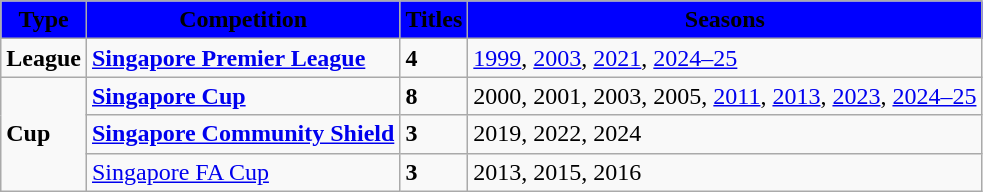<table class="wikitable">
<tr>
<th style="background-color:blue;"><span>Type</span></th>
<th style="background-color:blue;"><span><strong>Competition</strong></span></th>
<th style="background-color:blue;"><span><strong>Titles</strong></span></th>
<th style="background-color:blue;"><span><strong>Seasons</strong></span></th>
</tr>
<tr>
<td><strong>League</strong></td>
<td><strong><a href='#'>Singapore Premier League</a></strong></td>
<td><strong>4</strong></td>
<td><a href='#'>1999</a>, <a href='#'>2003</a>, <a href='#'>2021</a>, <a href='#'>2024–25</a></td>
</tr>
<tr>
<td rowspan="3"><strong>Cup</strong></td>
<td><strong><a href='#'>Singapore Cup</a></strong></td>
<td><strong>8</strong></td>
<td>2000, 2001, 2003, 2005, <a href='#'>2011</a>, <a href='#'>2013</a>, <a href='#'>2023</a>, <a href='#'>2024–25</a></td>
</tr>
<tr>
<td><strong><a href='#'>Singapore Community Shield</a></strong></td>
<td><strong>3</strong></td>
<td>2019, 2022, 2024</td>
</tr>
<tr>
<td><a href='#'>Singapore FA Cup</a></td>
<td><strong>3</strong></td>
<td>2013, 2015, 2016</td>
</tr>
</table>
